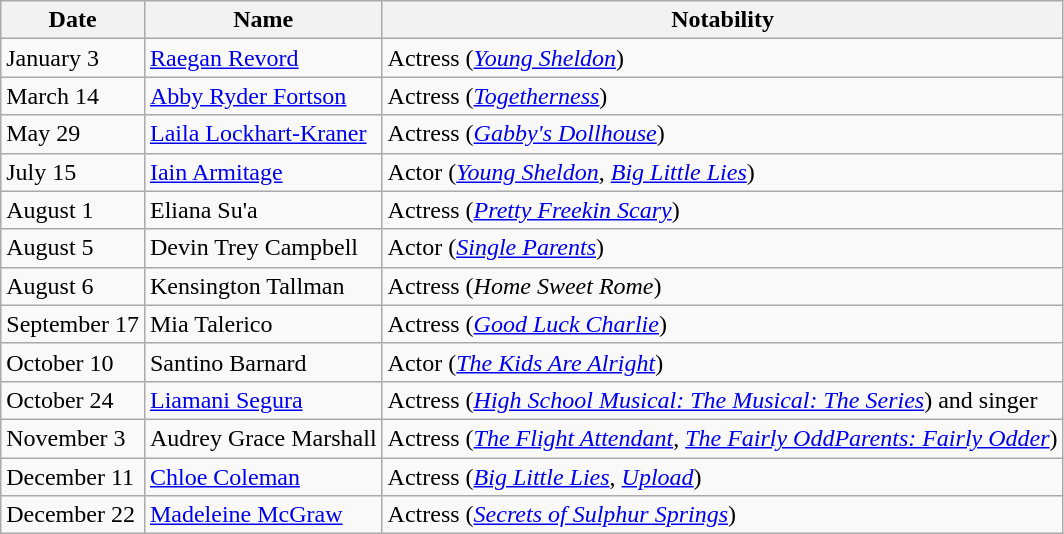<table class="wikitable">
<tr ">
<th>Date</th>
<th>Name</th>
<th>Notability</th>
</tr>
<tr>
<td>January 3</td>
<td><a href='#'>Raegan Revord</a></td>
<td>Actress (<em><a href='#'>Young Sheldon</a></em>)</td>
</tr>
<tr>
<td>March 14</td>
<td><a href='#'>Abby Ryder Fortson</a></td>
<td>Actress (<em><a href='#'>Togetherness</a></em>)</td>
</tr>
<tr>
<td>May 29</td>
<td><a href='#'>Laila Lockhart-Kraner</a></td>
<td>Actress (<em><a href='#'>Gabby's Dollhouse</a></em>)</td>
</tr>
<tr>
<td>July 15</td>
<td><a href='#'>Iain Armitage</a></td>
<td>Actor (<em><a href='#'>Young Sheldon</a></em>, <em><a href='#'>Big Little Lies</a></em>)</td>
</tr>
<tr>
<td>August 1</td>
<td>Eliana Su'a</td>
<td>Actress (<em><a href='#'>Pretty Freekin Scary</a></em>)</td>
</tr>
<tr>
<td>August 5</td>
<td>Devin Trey Campbell</td>
<td>Actor (<em><a href='#'>Single Parents</a></em>)</td>
</tr>
<tr>
<td>August 6</td>
<td>Kensington Tallman</td>
<td>Actress (<em>Home Sweet Rome</em>)</td>
</tr>
<tr>
<td>September 17</td>
<td>Mia Talerico</td>
<td>Actress (<em><a href='#'>Good Luck Charlie</a></em>)</td>
</tr>
<tr>
<td>October 10</td>
<td>Santino Barnard</td>
<td>Actor (<em><a href='#'>The Kids Are Alright</a></em>)</td>
</tr>
<tr>
<td>October 24</td>
<td><a href='#'>Liamani Segura</a></td>
<td>Actress (<em><a href='#'>High School Musical: The Musical: The Series</a></em>) and singer</td>
</tr>
<tr>
<td>November 3</td>
<td>Audrey Grace Marshall</td>
<td>Actress (<em><a href='#'>The Flight Attendant</a></em>, <em><a href='#'>The Fairly OddParents: Fairly Odder</a></em>)</td>
</tr>
<tr>
<td>December 11</td>
<td><a href='#'>Chloe Coleman</a></td>
<td>Actress (<em><a href='#'>Big Little Lies</a></em>, <em><a href='#'>Upload</a></em>)</td>
</tr>
<tr>
<td>December 22</td>
<td><a href='#'>Madeleine McGraw</a></td>
<td>Actress (<em><a href='#'>Secrets of Sulphur Springs</a></em>)</td>
</tr>
</table>
